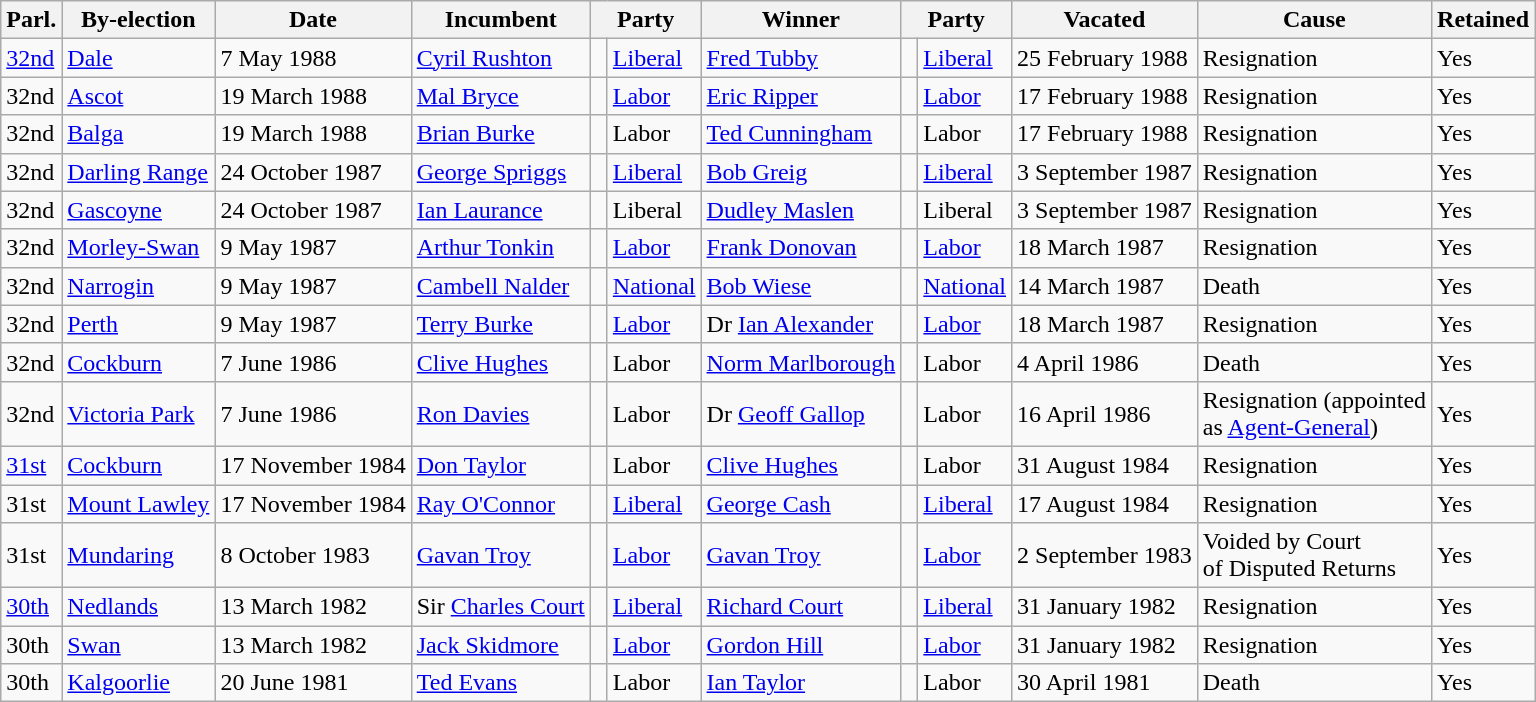<table class="wikitable">
<tr>
<th>Parl.</th>
<th>By-election</th>
<th>Date</th>
<th>Incumbent</th>
<th colspan=2>Party</th>
<th>Winner</th>
<th colspan=2>Party</th>
<th>Vacated</th>
<th>Cause</th>
<th>Retained</th>
</tr>
<tr>
<td><a href='#'>32nd</a></td>
<td><a href='#'>Dale</a></td>
<td>7 May 1988</td>
<td><a href='#'>Cyril Rushton</a></td>
<td> </td>
<td><a href='#'>Liberal</a></td>
<td><a href='#'>Fred Tubby</a></td>
<td> </td>
<td><a href='#'>Liberal</a></td>
<td>25 February 1988</td>
<td>Resignation</td>
<td>Yes</td>
</tr>
<tr>
<td>32nd</td>
<td><a href='#'>Ascot</a></td>
<td>19 March 1988</td>
<td><a href='#'>Mal Bryce</a></td>
<td> </td>
<td><a href='#'>Labor</a></td>
<td><a href='#'>Eric Ripper</a></td>
<td> </td>
<td><a href='#'>Labor</a></td>
<td>17 February 1988</td>
<td>Resignation</td>
<td>Yes</td>
</tr>
<tr>
<td>32nd</td>
<td><a href='#'>Balga</a></td>
<td>19 March 1988</td>
<td><a href='#'>Brian Burke</a></td>
<td> </td>
<td>Labor</td>
<td><a href='#'>Ted Cunningham</a></td>
<td> </td>
<td>Labor</td>
<td>17 February 1988</td>
<td>Resignation</td>
<td>Yes</td>
</tr>
<tr>
<td>32nd</td>
<td><a href='#'>Darling Range</a></td>
<td>24 October 1987</td>
<td><a href='#'>George Spriggs</a></td>
<td> </td>
<td><a href='#'>Liberal</a></td>
<td><a href='#'>Bob Greig</a></td>
<td> </td>
<td><a href='#'>Liberal</a></td>
<td>3 September 1987</td>
<td>Resignation</td>
<td>Yes</td>
</tr>
<tr>
<td>32nd</td>
<td><a href='#'>Gascoyne</a></td>
<td>24 October 1987</td>
<td><a href='#'>Ian Laurance</a></td>
<td> </td>
<td>Liberal</td>
<td><a href='#'>Dudley Maslen</a></td>
<td> </td>
<td>Liberal</td>
<td>3 September 1987</td>
<td>Resignation</td>
<td>Yes</td>
</tr>
<tr>
<td>32nd</td>
<td><a href='#'>Morley-Swan</a></td>
<td>9 May 1987</td>
<td><a href='#'>Arthur Tonkin</a></td>
<td> </td>
<td><a href='#'>Labor</a></td>
<td><a href='#'>Frank Donovan</a></td>
<td> </td>
<td><a href='#'>Labor</a></td>
<td>18 March 1987</td>
<td>Resignation</td>
<td>Yes</td>
</tr>
<tr>
<td>32nd</td>
<td><a href='#'>Narrogin</a></td>
<td>9 May 1987</td>
<td><a href='#'>Cambell Nalder</a></td>
<td> </td>
<td><a href='#'>National</a></td>
<td><a href='#'>Bob Wiese</a></td>
<td> </td>
<td><a href='#'>National</a></td>
<td>14 March 1987</td>
<td>Death</td>
<td>Yes</td>
</tr>
<tr>
<td>32nd</td>
<td><a href='#'>Perth</a></td>
<td>9 May 1987</td>
<td><a href='#'>Terry Burke</a></td>
<td> </td>
<td><a href='#'>Labor</a></td>
<td>Dr <a href='#'>Ian Alexander</a></td>
<td> </td>
<td><a href='#'>Labor</a></td>
<td>18 March 1987</td>
<td>Resignation</td>
<td>Yes</td>
</tr>
<tr>
<td>32nd</td>
<td><a href='#'>Cockburn</a></td>
<td>7 June 1986</td>
<td><a href='#'>Clive Hughes</a></td>
<td> </td>
<td>Labor</td>
<td><a href='#'>Norm Marlborough</a></td>
<td> </td>
<td>Labor</td>
<td>4 April 1986</td>
<td>Death</td>
<td>Yes</td>
</tr>
<tr>
<td>32nd</td>
<td><a href='#'>Victoria Park</a></td>
<td>7 June 1986</td>
<td><a href='#'>Ron Davies</a></td>
<td> </td>
<td>Labor</td>
<td>Dr <a href='#'>Geoff Gallop</a></td>
<td> </td>
<td>Labor</td>
<td>16 April 1986</td>
<td>Resignation (appointed<br>as <a href='#'>Agent-General</a>)</td>
<td>Yes</td>
</tr>
<tr>
<td><a href='#'>31st</a></td>
<td><a href='#'>Cockburn</a></td>
<td>17 November 1984</td>
<td><a href='#'>Don Taylor</a></td>
<td> </td>
<td>Labor</td>
<td><a href='#'>Clive Hughes</a></td>
<td> </td>
<td>Labor</td>
<td>31 August 1984</td>
<td>Resignation</td>
<td>Yes</td>
</tr>
<tr>
<td>31st</td>
<td><a href='#'>Mount Lawley</a></td>
<td>17 November 1984</td>
<td><a href='#'>Ray O'Connor</a></td>
<td> </td>
<td><a href='#'>Liberal</a></td>
<td><a href='#'>George Cash</a></td>
<td> </td>
<td><a href='#'>Liberal</a></td>
<td>17 August 1984</td>
<td>Resignation</td>
<td>Yes</td>
</tr>
<tr>
<td>31st</td>
<td><a href='#'>Mundaring</a></td>
<td>8 October 1983</td>
<td><a href='#'>Gavan Troy</a></td>
<td> </td>
<td><a href='#'>Labor</a></td>
<td><a href='#'>Gavan Troy</a></td>
<td> </td>
<td><a href='#'>Labor</a></td>
<td>2 September 1983</td>
<td>Voided by Court<br>of Disputed Returns</td>
<td>Yes</td>
</tr>
<tr>
<td><a href='#'>30th</a></td>
<td><a href='#'>Nedlands</a></td>
<td>13 March 1982</td>
<td>Sir <a href='#'>Charles Court</a></td>
<td> </td>
<td><a href='#'>Liberal</a></td>
<td><a href='#'>Richard Court</a></td>
<td> </td>
<td><a href='#'>Liberal</a></td>
<td>31 January 1982</td>
<td>Resignation</td>
<td>Yes</td>
</tr>
<tr>
<td>30th</td>
<td><a href='#'>Swan</a></td>
<td>13 March 1982</td>
<td><a href='#'>Jack Skidmore</a></td>
<td> </td>
<td><a href='#'>Labor</a></td>
<td><a href='#'>Gordon Hill</a></td>
<td> </td>
<td><a href='#'>Labor</a></td>
<td>31 January 1982</td>
<td>Resignation</td>
<td>Yes</td>
</tr>
<tr>
<td>30th</td>
<td><a href='#'>Kalgoorlie</a></td>
<td>20 June 1981</td>
<td><a href='#'>Ted Evans</a></td>
<td> </td>
<td>Labor</td>
<td><a href='#'>Ian Taylor</a></td>
<td> </td>
<td>Labor</td>
<td>30 April 1981</td>
<td>Death</td>
<td>Yes</td>
</tr>
</table>
